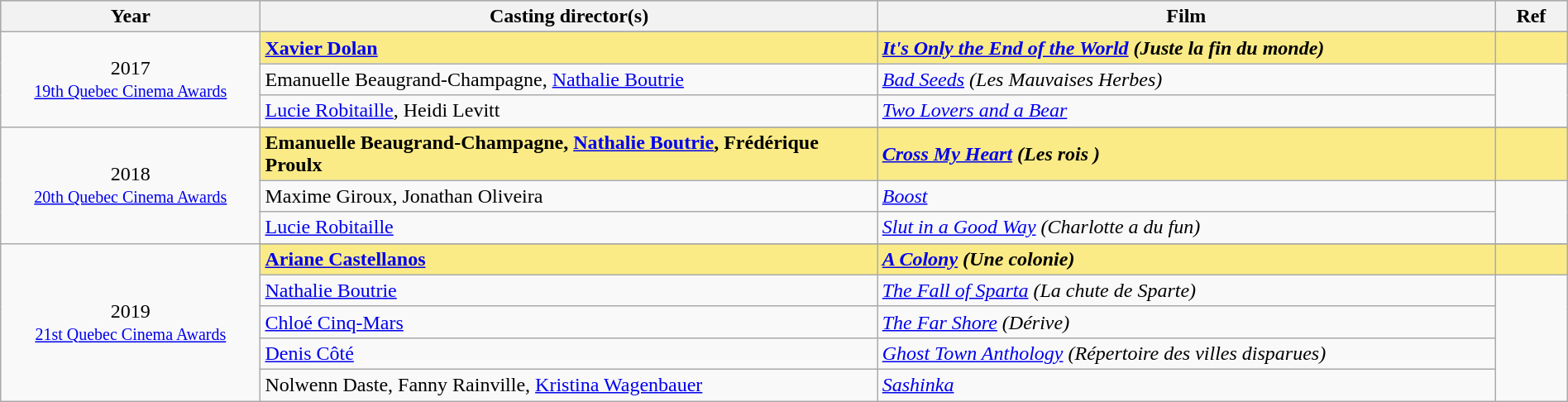<table class="wikitable" style="width:100%;">
<tr style="background:#bebebe;">
<th style="width:8%;">Year</th>
<th style="width:19%;">Casting director(s)</th>
<th style="width:19%;">Film</th>
<th style="width:2%;">Ref</th>
</tr>
<tr>
<td rowspan="4" align="center">2017 <br> <small><a href='#'>19th Quebec Cinema Awards</a></small></td>
</tr>
<tr style="background:#FAEB86">
<td><strong><a href='#'>Xavier Dolan</a></strong></td>
<td><strong><em><a href='#'>It's Only the End of the World</a> (Juste la fin du monde)</em></strong></td>
<td></td>
</tr>
<tr>
<td>Emanuelle Beaugrand-Champagne, <a href='#'>Nathalie Boutrie</a></td>
<td><em><a href='#'>Bad Seeds</a> (Les Mauvaises Herbes)</em></td>
<td rowspan=2></td>
</tr>
<tr>
<td><a href='#'>Lucie Robitaille</a>, Heidi Levitt</td>
<td><em><a href='#'>Two Lovers and a Bear</a></em></td>
</tr>
<tr>
<td rowspan="4" align="center">2018 <br> <small><a href='#'>20th Quebec Cinema Awards</a></small></td>
</tr>
<tr style="background:#FAEB86">
<td><strong>Emanuelle Beaugrand-Champagne, <a href='#'>Nathalie Boutrie</a>, Frédérique Proulx</strong></td>
<td><strong><em><a href='#'>Cross My Heart</a> (Les rois )</em></strong></td>
<td></td>
</tr>
<tr>
<td>Maxime Giroux, Jonathan Oliveira</td>
<td><em><a href='#'>Boost</a></em></td>
<td rowspan=2></td>
</tr>
<tr>
<td><a href='#'>Lucie Robitaille</a></td>
<td><em><a href='#'>Slut in a Good Way</a> (Charlotte a du fun)</em></td>
</tr>
<tr>
<td rowspan="6" align="center">2019 <br> <small><a href='#'>21st Quebec Cinema Awards</a></small></td>
</tr>
<tr style="background:#FAEB86">
<td><strong><a href='#'>Ariane Castellanos</a></strong></td>
<td><strong><em><a href='#'>A Colony</a> (Une colonie)</em></strong></td>
<td></td>
</tr>
<tr>
<td><a href='#'>Nathalie Boutrie</a></td>
<td><em><a href='#'>The Fall of Sparta</a> (La chute de Sparte)</em></td>
<td rowspan=4></td>
</tr>
<tr>
<td><a href='#'>Chloé Cinq-Mars</a></td>
<td><em><a href='#'>The Far Shore</a> (Dérive)</em></td>
</tr>
<tr>
<td><a href='#'>Denis Côté</a></td>
<td><em><a href='#'>Ghost Town Anthology</a> (Répertoire des villes disparues)</em></td>
</tr>
<tr>
<td>Nolwenn Daste, Fanny Rainville, <a href='#'>Kristina Wagenbauer</a></td>
<td><em><a href='#'>Sashinka</a></em></td>
</tr>
</table>
